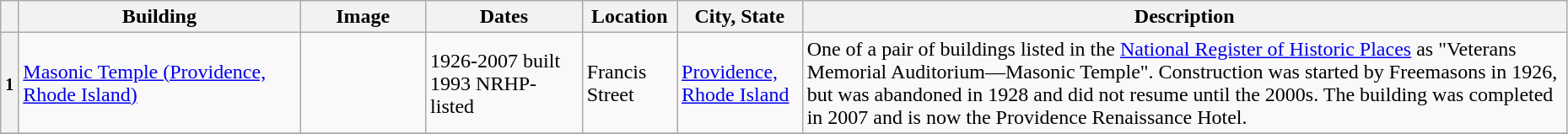<table class="wikitable sortable" style="width:98%">
<tr>
<th></th>
<th width = 18%><strong>Building</strong></th>
<th width = 8% class="unsortable"><strong>Image</strong></th>
<th width = 10%><strong>Dates</strong></th>
<th><strong>Location</strong></th>
<th width = 8%><strong>City, State</strong></th>
<th class="unsortable"><strong>Description</strong></th>
</tr>
<tr ->
<th><small>1</small></th>
<td><a href='#'>Masonic Temple (Providence, Rhode Island)</a></td>
<td></td>
<td>1926-2007 built<br>1993 NRHP-listed</td>
<td>Francis Street<br><small></small></td>
<td><a href='#'>Providence, Rhode Island</a></td>
<td>One of a pair of buildings listed in the <a href='#'>National Register of Historic Places</a> as "Veterans Memorial Auditorium—Masonic Temple". Construction was started by Freemasons in 1926, but was abandoned in 1928 and did not resume until the 2000s. The building was completed in 2007 and is now the Providence Renaissance Hotel.</td>
</tr>
<tr ->
</tr>
</table>
